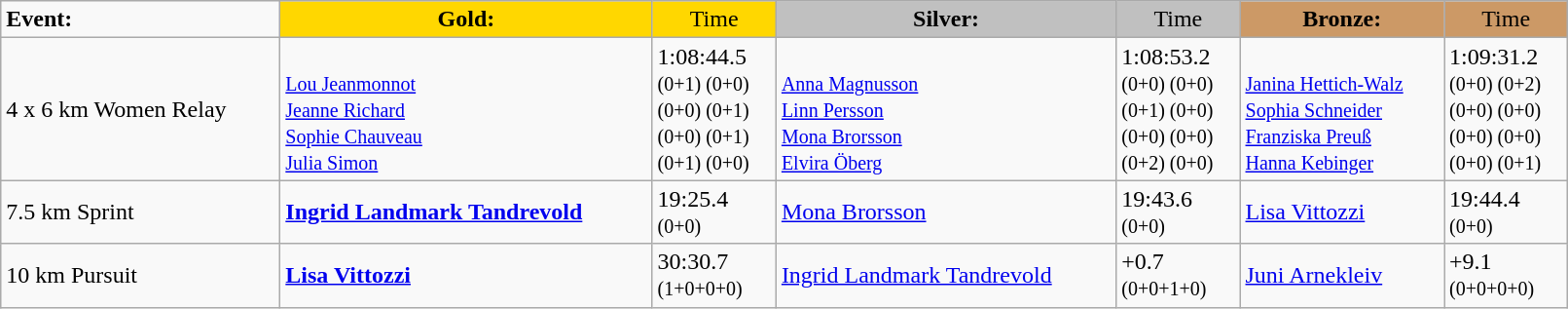<table class="wikitable" width=85%>
<tr>
<td><strong>Event:</strong></td>
<td style="text-align:center;background-color:gold;"><strong>Gold:</strong></td>
<td style="text-align:center;background-color:gold;">Time</td>
<td style="text-align:center;background-color:silver;"><strong>Silver:</strong></td>
<td style="text-align:center;background-color:silver;">Time</td>
<td style="text-align:center;background-color:#CC9966;"><strong>Bronze:</strong></td>
<td style="text-align:center;background-color:#CC9966;">Time</td>
</tr>
<tr>
<td>4 x 6 km Women Relay</td>
<td><strong></strong><br><small><a href='#'>Lou Jeanmonnot</a><br><a href='#'>Jeanne Richard</a><br><a href='#'>Sophie Chauveau</a><br><a href='#'>Julia Simon</a></small></td>
<td>1:08:44.5<br><small>(0+1) (0+0)<br>(0+0) (0+1)<br>(0+0) (0+1)<br>(0+1) (0+0)<br></small></td>
<td><br><small><a href='#'>Anna Magnusson</a><br><a href='#'>Linn Persson</a><br><a href='#'>Mona Brorsson</a><br><a href='#'>Elvira Öberg</a></small></td>
<td>1:08:53.2<br><small>(0+0) (0+0)<br>(0+1) (0+0)<br>(0+0) (0+0)<br>(0+2) (0+0)</small></td>
<td><br><small><a href='#'>Janina Hettich-Walz</a><br><a href='#'>Sophia Schneider</a><br><a href='#'>Franziska Preuß</a><br><a href='#'>Hanna Kebinger</a></small></td>
<td>1:09:31.2<br><small>(0+0) (0+2)<br>(0+0) (0+0)<br>(0+0) (0+0)<br>(0+0) (0+1)</small></td>
</tr>
<tr>
<td>7.5 km Sprint</td>
<td><strong><a href='#'>Ingrid Landmark Tandrevold</a></strong><br><small></small></td>
<td>19:25.4<br><small>(0+0)</small></td>
<td><a href='#'>Mona Brorsson</a><br><small></small></td>
<td>19:43.6<br><small>(0+0)</small></td>
<td><a href='#'>Lisa Vittozzi</a><br><small></small></td>
<td>19:44.4<br><small>(0+0)</small></td>
</tr>
<tr>
<td>10 km Pursuit</td>
<td><strong><a href='#'>Lisa Vittozzi</a></strong><br><small></small></td>
<td>30:30.7<br><small>(1+0+0+0)</small></td>
<td><a href='#'>Ingrid Landmark Tandrevold</a><br><small></small></td>
<td>+0.7<br><small>(0+0+1+0)</small></td>
<td><a href='#'>Juni Arnekleiv</a><br><small></small></td>
<td>+9.1<br><small>(0+0+0+0)</small></td>
</tr>
</table>
